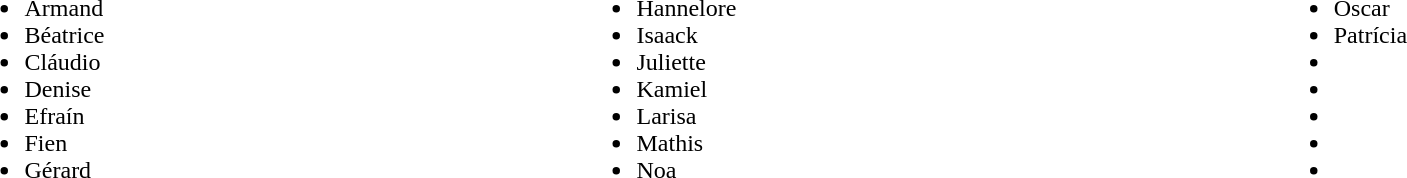<table style="width:100%">
<tr>
<td><br><ul><li>Armand</li><li>Béatrice</li><li>Cláudio</li><li>Denise</li><li>Efraín</li><li>Fien</li><li>Gérard</li></ul></td>
<td><br><ul><li>Hannelore</li><li>Isaack</li><li>Juliette</li><li>Kamiel</li><li>Larisa</li><li>Mathis</li><li>Noa</li></ul></td>
<td><br><ul><li>Oscar</li><li>Patrícia</li><li></li><li></li><li></li><li></li><li></li></ul></td>
</tr>
</table>
